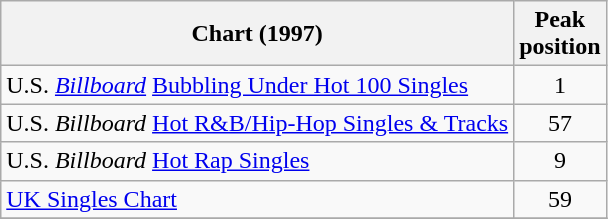<table class="wikitable">
<tr>
<th align="left">Chart (1997)</th>
<th align="center">Peak<br>position</th>
</tr>
<tr>
<td align="left">U.S. <a href='#'><em>Billboard</em></a> <a href='#'>Bubbling Under Hot 100 Singles</a></td>
<td align="center">1</td>
</tr>
<tr>
<td align="left">U.S. <em>Billboard</em> <a href='#'>Hot R&B/Hip-Hop Singles & Tracks</a></td>
<td align="center">57</td>
</tr>
<tr>
<td align="left">U.S. <em>Billboard</em> <a href='#'>Hot Rap Singles</a></td>
<td align="center">9</td>
</tr>
<tr>
<td align="left"><a href='#'>UK Singles Chart</a></td>
<td align="center">59</td>
</tr>
<tr>
</tr>
</table>
